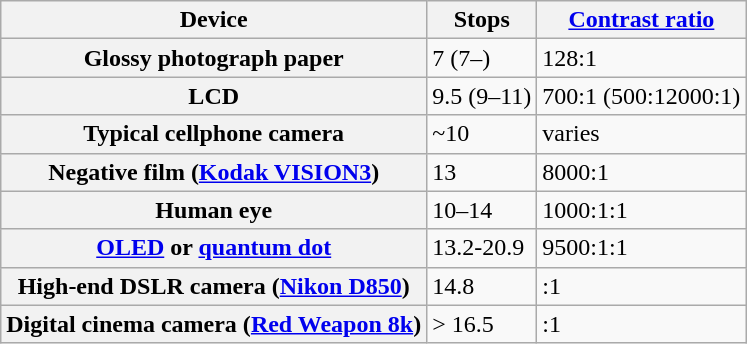<table class="wikitable plainrowheaders">
<tr>
<th scope="col">Device</th>
<th scope="col">Stops</th>
<th scope="col"><a href='#'>Contrast ratio</a></th>
</tr>
<tr>
<th scope="row">Glossy photograph paper</th>
<td>7 (7–)</td>
<td>128:1</td>
</tr>
<tr>
<th scope="row">LCD</th>
<td>9.5 (9–11)</td>
<td>700:1 (500:12000:1)</td>
</tr>
<tr>
<th scope="row">Typical cellphone camera</th>
<td>~10</td>
<td>varies</td>
</tr>
<tr>
<th scope="row">Negative film (<a href='#'>Kodak VISION3</a>)</th>
<td>13</td>
<td>8000:1</td>
</tr>
<tr>
<th scope="row">Human eye</th>
<td>10–14</td>
<td>1000:1:1</td>
</tr>
<tr>
<th scope="row"><a href='#'>OLED</a> or <a href='#'>quantum dot</a></th>
<td>13.2-20.9</td>
<td>9500:1:1</td>
</tr>
<tr>
<th scope="row">High-end DSLR camera (<a href='#'>Nikon D850</a>)</th>
<td>14.8</td>
<td>:1 </td>
</tr>
<tr>
<th scope="row">Digital cinema camera (<a href='#'>Red Weapon 8k</a>)</th>
<td>> 16.5</td>
<td>:1</td>
</tr>
</table>
